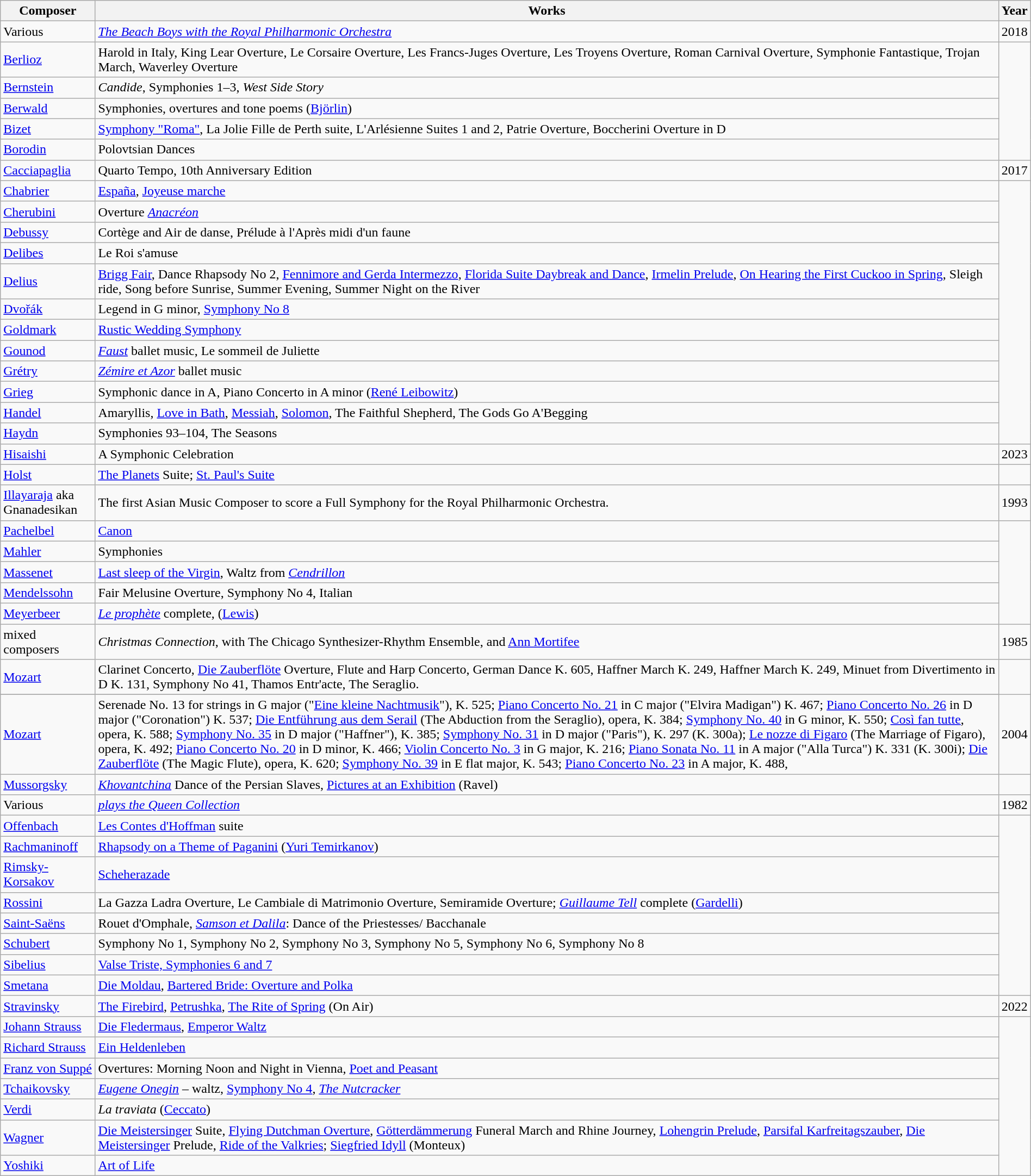<table class="wikitable sortable plainrowheaders" style="text-align: left; margin-right: 0;">
<tr>
<th scope="col">Composer</th>
<th scope="col">Works</th>
<th scope="col">Year</th>
</tr>
<tr>
<td>Various</td>
<td><em><a href='#'>The Beach Boys with the Royal Philharmonic Orchestra</a></em></td>
<td>2018</td>
</tr>
<tr>
<td><a href='#'>Berlioz</a></td>
<td>Harold in Italy, King Lear Overture, Le Corsaire Overture, Les Francs-Juges Overture, Les Troyens Overture, Roman Carnival Overture, Symphonie Fantastique, Trojan March, Waverley Overture</td>
</tr>
<tr>
<td><a href='#'>Bernstein</a></td>
<td><em>Candide</em>, Symphonies 1–3, <em>West Side Story</em></td>
</tr>
<tr>
<td><a href='#'>Berwald</a></td>
<td>Symphonies, overtures and tone poems (<a href='#'>Björlin</a>)</td>
</tr>
<tr>
<td><a href='#'>Bizet</a></td>
<td><a href='#'>Symphony "Roma"</a>, La Jolie Fille de Perth suite, L'Arlésienne Suites 1 and 2, Patrie Overture, Boccherini Overture in D</td>
</tr>
<tr>
<td><a href='#'>Borodin</a></td>
<td>Polovtsian Dances</td>
</tr>
<tr>
<td><a href='#'>Cacciapaglia</a></td>
<td>Quarto Tempo, 10th Anniversary Edition</td>
<td>2017</td>
</tr>
<tr>
<td><a href='#'>Chabrier</a></td>
<td><a href='#'>España</a>, <a href='#'>Joyeuse marche</a></td>
</tr>
<tr>
<td><a href='#'>Cherubini</a></td>
<td>Overture <em><a href='#'>Anacréon</a></em></td>
</tr>
<tr>
<td><a href='#'>Debussy</a></td>
<td>Cortège and Air de danse, Prélude à l'Après midi d'un faune</td>
</tr>
<tr>
<td><a href='#'>Delibes</a></td>
<td>Le Roi s'amuse</td>
</tr>
<tr>
<td><a href='#'>Delius</a></td>
<td><a href='#'>Brigg Fair</a>, Dance Rhapsody No 2, <a href='#'>Fennimore and Gerda Intermezzo</a>, <a href='#'>Florida Suite Daybreak and Dance</a>, <a href='#'>Irmelin Prelude</a>, <a href='#'>On Hearing the First Cuckoo in Spring</a>, Sleigh ride, Song before Sunrise, Summer Evening, Summer Night on the River</td>
</tr>
<tr>
<td><a href='#'>Dvořák</a></td>
<td>Legend in G minor, <a href='#'>Symphony No 8</a></td>
</tr>
<tr>
<td><a href='#'>Goldmark</a></td>
<td><a href='#'>Rustic Wedding Symphony</a></td>
</tr>
<tr>
<td><a href='#'>Gounod</a></td>
<td><em><a href='#'>Faust</a></em> ballet music, Le sommeil de Juliette</td>
</tr>
<tr>
<td><a href='#'>Grétry</a></td>
<td><em><a href='#'>Zémire et Azor</a></em> ballet music</td>
</tr>
<tr>
<td><a href='#'>Grieg</a></td>
<td>Symphonic dance in A, Piano Concerto in A minor (<a href='#'>René Leibowitz</a>)</td>
</tr>
<tr>
<td><a href='#'>Handel</a></td>
<td>Amaryllis, <a href='#'>Love in Bath</a>, <a href='#'>Messiah</a>, <a href='#'>Solomon</a>, The Faithful Shepherd, The Gods Go A'Begging</td>
</tr>
<tr>
<td><a href='#'>Haydn</a></td>
<td>Symphonies 93–104, The Seasons</td>
</tr>
<tr>
<td><a href='#'>Hisaishi</a></td>
<td>A Symphonic Celebration</td>
<td>2023</td>
</tr>
<tr>
<td><a href='#'>Holst</a></td>
<td><a href='#'>The Planets</a> Suite; <a href='#'>St. Paul's Suite</a></td>
</tr>
<tr>
<td><a href='#'>Illayaraja</a> aka Gnanadesikan</td>
<td>The first Asian Music Composer to score a Full Symphony for the Royal Philharmonic Orchestra.</td>
<td>1993</td>
</tr>
<tr>
<td><a href='#'>Pachelbel</a></td>
<td><a href='#'>Canon</a></td>
</tr>
<tr>
<td><a href='#'>Mahler</a></td>
<td>Symphonies</td>
</tr>
<tr>
<td><a href='#'>Massenet</a></td>
<td><a href='#'>Last sleep of the Virgin</a>, Waltz from <em><a href='#'>Cendrillon</a></em></td>
</tr>
<tr>
<td><a href='#'>Mendelssohn</a></td>
<td>Fair Melusine Overture, Symphony No 4, Italian</td>
</tr>
<tr>
<td><a href='#'>Meyerbeer</a></td>
<td><em><a href='#'>Le prophète</a></em> complete, (<a href='#'>Lewis</a>)</td>
</tr>
<tr>
<td>mixed composers</td>
<td><em>Christmas Connection</em>, with The Chicago Synthesizer-Rhythm Ensemble, and <a href='#'>Ann Mortifee</a></td>
<td>1985</td>
</tr>
<tr>
<td><a href='#'>Mozart</a></td>
<td>Clarinet Concerto, <a href='#'>Die Zauberflöte</a> Overture, Flute and Harp Concerto, German Dance K. 605, Haffner March K. 249, Haffner March K. 249, Minuet from Divertimento in D K. 131, Symphony No 41, Thamos Entr'acte, The Seraglio.</td>
</tr>
<tr>
</tr>
<tr>
<td><a href='#'>Mozart</a></td>
<td>Serenade No. 13 for strings in G major ("<a href='#'>Eine kleine Nachtmusik</a>"), K. 525; <a href='#'>Piano Concerto No. 21</a> in C major ("Elvira Madigan") K. 467; <a href='#'>Piano Concerto No. 26</a> in D major ("Coronation") K. 537; <a href='#'>Die Entführung aus dem Serail</a> (The Abduction from the Seraglio), opera, K. 384; <a href='#'>Symphony No. 40</a> in G minor, K. 550; <a href='#'>Così fan tutte</a>, opera, K. 588; <a href='#'>Symphony No. 35</a> in D major ("Haffner"), K. 385; <a href='#'>Symphony No. 31</a> in D major ("Paris"), K. 297 (K. 300a); <a href='#'>Le nozze di Figaro</a> (The Marriage of Figaro), opera, K. 492; <a href='#'>Piano Concerto No. 20</a> in D minor, K. 466; <a href='#'>Violin Concerto No. 3</a> in G major, K. 216; <a href='#'>Piano Sonata No. 11</a> in A major ("Alla Turca") K. 331 (K. 300i); <a href='#'>Die Zauberflöte</a> (The Magic Flute), opera, K. 620; <a href='#'>Symphony No. 39</a> in E flat major, K. 543; <a href='#'>Piano Concerto No. 23</a> in A major, K. 488,</td>
<td>2004</td>
</tr>
<tr>
<td><a href='#'>Mussorgsky</a></td>
<td><em><a href='#'>Khovantchina</a></em> Dance of the Persian Slaves, <a href='#'>Pictures at an Exhibition</a> (Ravel)</td>
</tr>
<tr>
<td>Various</td>
<td><em><a href='#'>plays the Queen Collection</a></em></td>
<td>1982</td>
</tr>
<tr>
<td><a href='#'>Offenbach</a></td>
<td><a href='#'>Les Contes d'Hoffman</a> suite</td>
</tr>
<tr>
<td><a href='#'>Rachmaninoff</a></td>
<td><a href='#'>Rhapsody on a Theme of Paganini</a> (<a href='#'>Yuri Temirkanov</a>)</td>
</tr>
<tr>
<td><a href='#'>Rimsky-Korsakov</a></td>
<td><a href='#'>Scheherazade</a></td>
</tr>
<tr>
<td><a href='#'>Rossini</a></td>
<td>La Gazza Ladra Overture, Le Cambiale di Matrimonio Overture, Semiramide Overture; <em><a href='#'>Guillaume Tell</a></em> complete (<a href='#'>Gardelli</a>)</td>
</tr>
<tr>
<td><a href='#'>Saint-Saëns</a></td>
<td>Rouet d'Omphale, <em><a href='#'>Samson et Dalila</a></em>: Dance of the Priestesses/ Bacchanale</td>
</tr>
<tr>
<td><a href='#'>Schubert</a></td>
<td>Symphony No 1, Symphony No 2, Symphony No 3, Symphony No 5, Symphony No 6, Symphony No 8</td>
</tr>
<tr>
<td><a href='#'>Sibelius</a></td>
<td><a href='#'>Valse Triste, Symphonies 6 and 7</a></td>
</tr>
<tr>
<td><a href='#'>Smetana</a></td>
<td><a href='#'>Die Moldau</a>, <a href='#'>Bartered Bride: Overture and Polka</a></td>
</tr>
<tr>
<td><a href='#'>Stravinsky</a></td>
<td><a href='#'>The Firebird</a>, <a href='#'>Petrushka</a>, <a href='#'>The Rite of Spring</a> (On Air)</td>
<td>2022</td>
</tr>
<tr>
<td><a href='#'>Johann Strauss</a></td>
<td><a href='#'>Die Fledermaus</a>, <a href='#'>Emperor Waltz</a></td>
</tr>
<tr>
<td><a href='#'>Richard Strauss</a></td>
<td><a href='#'>Ein Heldenleben</a></td>
</tr>
<tr>
<td><a href='#'>Franz von Suppé</a></td>
<td>Overtures: Morning Noon and Night in Vienna, <a href='#'>Poet and Peasant</a></td>
</tr>
<tr>
<td><a href='#'>Tchaikovsky</a></td>
<td><em><a href='#'>Eugene Onegin</a></em> – waltz, <a href='#'>Symphony No 4</a>, <em><a href='#'>The Nutcracker</a></em></td>
</tr>
<tr>
<td><a href='#'>Verdi</a></td>
<td><em>La traviata</em> (<a href='#'>Ceccato</a>)</td>
</tr>
<tr>
<td><a href='#'>Wagner</a></td>
<td><a href='#'>Die Meistersinger</a> Suite, <a href='#'>Flying Dutchman Overture</a>, <a href='#'>Götterdämmerung</a> Funeral March and Rhine Journey, <a href='#'>Lohengrin Prelude</a>, <a href='#'>Parsifal Karfreitagszauber</a>, <a href='#'>Die Meistersinger</a> Prelude, <a href='#'>Ride of the Valkries</a>; <a href='#'>Siegfried Idyll</a> (Monteux)</td>
</tr>
<tr>
<td><a href='#'>Yoshiki</a></td>
<td><a href='#'>Art of Life</a></td>
</tr>
</table>
